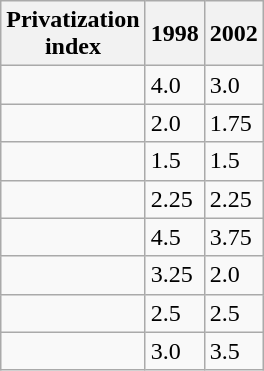<table class="wikitable">
<tr>
<th>Privatization<br>index</th>
<th>1998</th>
<th>2002</th>
</tr>
<tr>
<td><strong></strong></td>
<td>4.0</td>
<td>3.0</td>
</tr>
<tr>
<td><strong></strong></td>
<td>2.0</td>
<td>1.75</td>
</tr>
<tr>
<td><strong></strong></td>
<td>1.5</td>
<td>1.5</td>
</tr>
<tr>
<td><strong></strong></td>
<td>2.25</td>
<td>2.25</td>
</tr>
<tr>
<td><strong></strong></td>
<td>4.5</td>
<td>3.75</td>
</tr>
<tr>
<td><strong></strong></td>
<td>3.25</td>
<td>2.0</td>
</tr>
<tr>
<td><strong></strong></td>
<td>2.5</td>
<td>2.5</td>
</tr>
<tr>
<td><strong></strong></td>
<td>3.0</td>
<td>3.5</td>
</tr>
</table>
